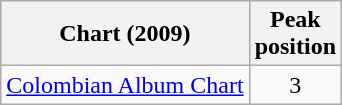<table class="wikitable">
<tr>
<th align="left">Chart (2009)</th>
<th align="left">Peak<br>position</th>
</tr>
<tr>
<td><a href='#'>Colombian Album Chart</a></td>
<td style="text-align:center;">3</td>
</tr>
</table>
